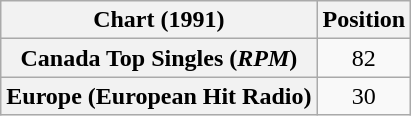<table class="wikitable sortable plainrowheaders">
<tr>
<th scope="col">Chart (1991)</th>
<th scope="col">Position</th>
</tr>
<tr>
<th scope="row">Canada Top Singles (<em>RPM</em>)</th>
<td style="text-align:center;">82</td>
</tr>
<tr>
<th scope="row">Europe (European Hit Radio)</th>
<td style="text-align:center;">30</td>
</tr>
</table>
